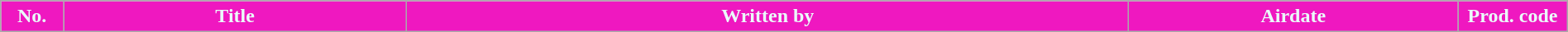<table class="wikitable plainrowheaders" style="width:100%; background:#EAFFFA">
<tr style="color:#EAFFFA">
<th style="background:#ef18c0; width:4%">No.</th>
<th style="background:#ef18c0">Title</th>
<th style="background:#ef18c0">Written by</th>
<th style="background:#ef18c0; width:21%">Airdate</th>
<th style="background:#ef18c0; width:7%">Prod. code<br>











</th>
</tr>
</table>
